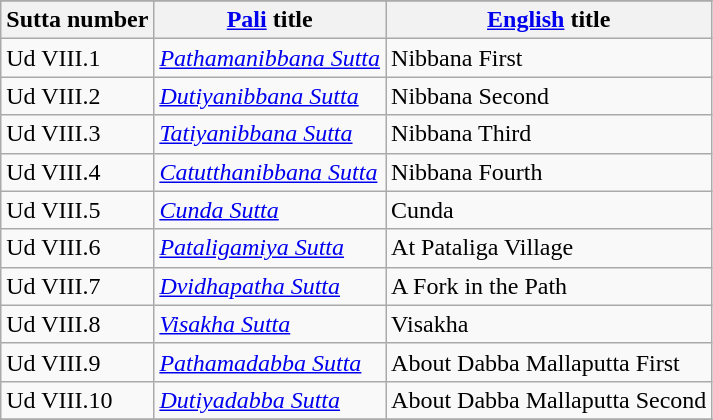<table class="wikitable">
<tr>
</tr>
<tr>
<th>Sutta number</th>
<th><a href='#'>Pali</a> title</th>
<th><a href='#'>English</a> title</th>
</tr>
<tr>
<td>Ud VIII.1</td>
<td><em><a href='#'>Pathamanibbana Sutta</a></em></td>
<td>Nibbana First</td>
</tr>
<tr>
<td>Ud VIII.2</td>
<td><em><a href='#'>Dutiyanibbana Sutta</a></em></td>
<td>Nibbana Second</td>
</tr>
<tr>
<td>Ud VIII.3</td>
<td><em><a href='#'>Tatiyanibbana Sutta</a></em></td>
<td>Nibbana Third</td>
</tr>
<tr>
<td>Ud VIII.4</td>
<td><em><a href='#'>Catutthanibbana Sutta</a></em></td>
<td>Nibbana Fourth</td>
</tr>
<tr>
<td>Ud VIII.5</td>
<td><em><a href='#'>Cunda Sutta</a></em></td>
<td>Cunda</td>
</tr>
<tr>
<td>Ud VIII.6</td>
<td><em><a href='#'>Pataligamiya Sutta</a></em></td>
<td>At Pataliga Village</td>
</tr>
<tr>
<td>Ud VIII.7</td>
<td><em><a href='#'>Dvidhapatha Sutta</a></em></td>
<td>A Fork in the Path</td>
</tr>
<tr>
<td>Ud VIII.8</td>
<td><em><a href='#'>Visakha Sutta</a></em></td>
<td>Visakha</td>
</tr>
<tr>
<td>Ud VIII.9</td>
<td><em><a href='#'>Pathamadabba Sutta</a></em></td>
<td>About Dabba Mallaputta First</td>
</tr>
<tr>
<td>Ud VIII.10</td>
<td><em><a href='#'>Dutiyadabba Sutta</a></em></td>
<td>About Dabba Mallaputta Second</td>
</tr>
<tr>
</tr>
</table>
